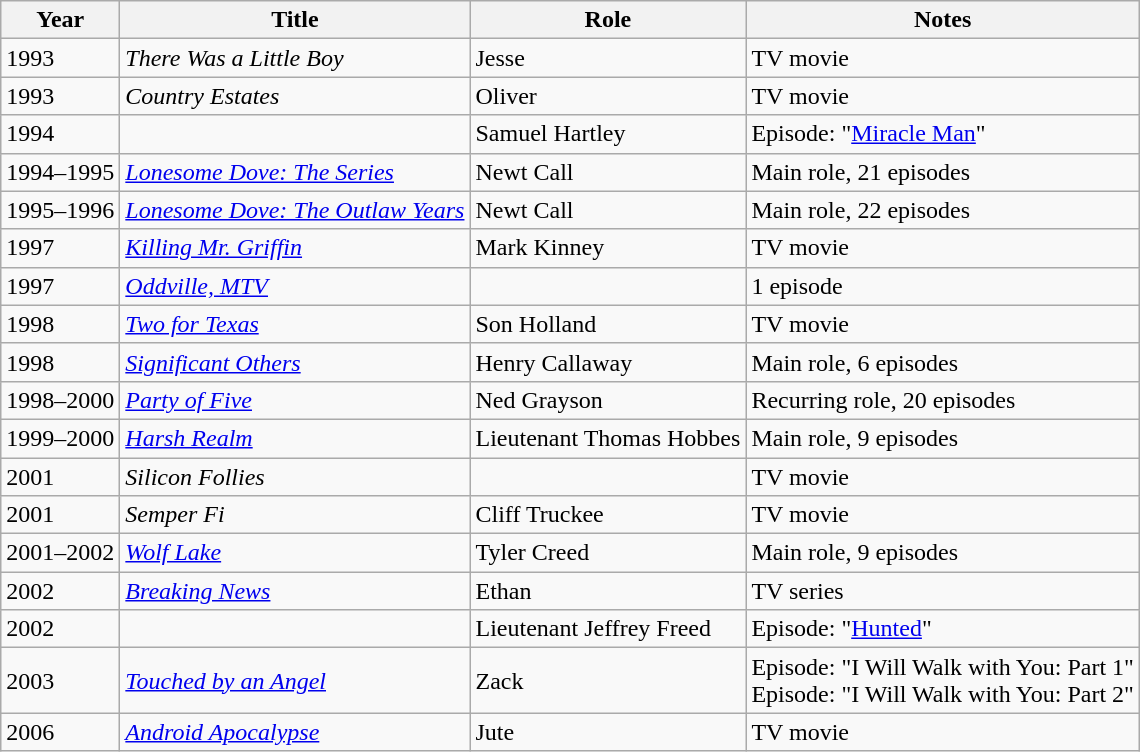<table class="wikitable sortable">
<tr>
<th>Year</th>
<th>Title</th>
<th>Role</th>
<th class="unsortable">Notes</th>
</tr>
<tr>
<td>1993</td>
<td><em>There Was a Little Boy</em></td>
<td>Jesse</td>
<td>TV movie</td>
</tr>
<tr>
<td>1993</td>
<td><em>Country Estates</em></td>
<td>Oliver</td>
<td>TV movie</td>
</tr>
<tr>
<td>1994</td>
<td><em></em></td>
<td>Samuel Hartley</td>
<td>Episode: "<a href='#'>Miracle Man</a>"</td>
</tr>
<tr>
<td>1994–1995</td>
<td><em><a href='#'>Lonesome Dove: The Series</a></em></td>
<td>Newt Call</td>
<td>Main role, 21 episodes</td>
</tr>
<tr>
<td>1995–1996</td>
<td><em><a href='#'>Lonesome Dove: The Outlaw Years</a></em></td>
<td>Newt Call</td>
<td>Main role, 22 episodes</td>
</tr>
<tr>
<td>1997</td>
<td><em><a href='#'>Killing Mr. Griffin</a></em></td>
<td>Mark Kinney</td>
<td>TV movie</td>
</tr>
<tr>
<td>1997</td>
<td><em><a href='#'>Oddville, MTV</a></em></td>
<td></td>
<td>1 episode</td>
</tr>
<tr>
<td>1998</td>
<td><em><a href='#'>Two for Texas</a></em></td>
<td>Son Holland</td>
<td>TV movie</td>
</tr>
<tr>
<td>1998</td>
<td><em><a href='#'>Significant Others</a></em></td>
<td>Henry Callaway</td>
<td>Main role, 6 episodes</td>
</tr>
<tr>
<td>1998–2000</td>
<td><em><a href='#'>Party of Five</a></em></td>
<td>Ned Grayson</td>
<td>Recurring role, 20 episodes</td>
</tr>
<tr>
<td>1999–2000</td>
<td><em><a href='#'>Harsh Realm</a></em></td>
<td>Lieutenant Thomas Hobbes</td>
<td>Main role, 9 episodes</td>
</tr>
<tr>
<td>2001</td>
<td><em>Silicon Follies</em></td>
<td></td>
<td>TV movie</td>
</tr>
<tr>
<td>2001</td>
<td><em>Semper Fi</em></td>
<td>Cliff Truckee</td>
<td>TV movie</td>
</tr>
<tr>
<td>2001–2002</td>
<td><em><a href='#'>Wolf Lake</a></em></td>
<td>Tyler Creed</td>
<td>Main role, 9 episodes</td>
</tr>
<tr>
<td>2002</td>
<td><em><a href='#'>Breaking News</a></em></td>
<td>Ethan</td>
<td>TV series</td>
</tr>
<tr>
<td>2002</td>
<td><em></em></td>
<td>Lieutenant Jeffrey Freed</td>
<td>Episode: "<a href='#'>Hunted</a>"</td>
</tr>
<tr>
<td>2003</td>
<td><em><a href='#'>Touched by an Angel</a></em></td>
<td>Zack</td>
<td>Episode: "I Will Walk with You: Part 1"<br>Episode: "I Will Walk with You: Part 2"</td>
</tr>
<tr>
<td>2006</td>
<td><em><a href='#'>Android Apocalypse</a></em></td>
<td>Jute</td>
<td>TV movie</td>
</tr>
</table>
